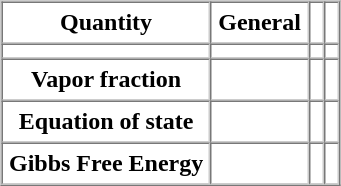<table border="1" cellpadding="4" cellspacing="0" align="center" style="margin: 0 0 1em; border-color:#ccc">
<tr>
<th align="center">Quantity</th>
<th align="center">General</th>
<th align="center"></th>
<th align="center"></th>
</tr>
<tr>
<th align="center"></th>
<th align="center"></th>
<th align="center"></th>
<th align="center"></th>
</tr>
<tr>
<th align="center">Vapor fraction<br></th>
<th align="center"></th>
<th align="center"></th>
<th align="center"></th>
</tr>
<tr>
<th align="center">Equation of state<br></th>
<th align="center"></th>
<th align="center"></th>
<th align="center"></th>
</tr>
<tr>
<th align="center">Gibbs Free Energy<br></th>
<th align="center"></th>
<th align="center"></th>
<th align="center"></th>
</tr>
</table>
